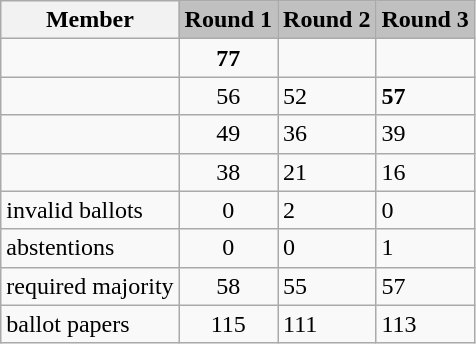<table class="wikitable collapsible defaultcenter col1left">
<tr>
<th>Member</th>
<td style="background:silver;"><strong>Round 1</strong></td>
<td style="background:silver;"><strong>Round 2</strong></td>
<td style="background:silver;"><strong>Round 3</strong></td>
</tr>
<tr>
<td></td>
<td style="text-align:center;"><strong>77</strong></td>
<td style="text-align:center;"></td>
<td style="text-align:center;"></td>
</tr>
<tr>
<td></td>
<td style="text-align:center;">56</td>
<td>52</td>
<td><strong>57</strong></td>
</tr>
<tr>
<td></td>
<td style="text-align:center;">49</td>
<td>36</td>
<td>39</td>
</tr>
<tr>
<td></td>
<td style="text-align:center;">38</td>
<td>21</td>
<td>16</td>
</tr>
<tr>
<td>invalid ballots</td>
<td style="text-align:center;">0</td>
<td>2</td>
<td>0</td>
</tr>
<tr>
<td>abstentions</td>
<td style="text-align:center;">0</td>
<td>0</td>
<td>1</td>
</tr>
<tr>
<td>required majority</td>
<td style="text-align:center;">58</td>
<td>55</td>
<td>57</td>
</tr>
<tr>
<td>ballot papers</td>
<td style="text-align:center;">115</td>
<td>111</td>
<td>113</td>
</tr>
</table>
